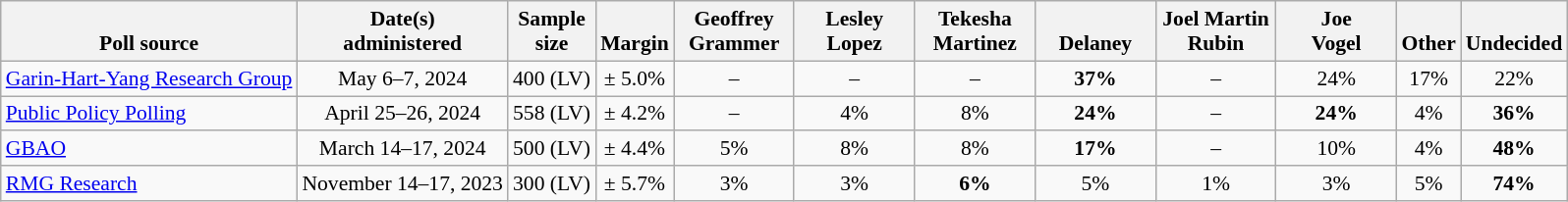<table class="wikitable" style="font-size:90%;text-align:center;">
<tr valign=bottom>
<th>Poll source</th>
<th>Date(s)<br>administered</th>
<th>Sample<br>size</th>
<th>Margin<br></th>
<th style="width:75px;">Geoffrey<br>Grammer</th>
<th style="width:75px;">Lesley<br>Lopez</th>
<th style="width:75px;">Tekesha<br>Martinez</th>
<th style="width:75px;"><br>Delaney</th>
<th style="width:75px;">Joel Martin<br>Rubin</th>
<th style="width:75px;">Joe<br>Vogel</th>
<th>Other</th>
<th>Undecided</th>
</tr>
<tr>
<td style="text-align:left;"><a href='#'>Garin-Hart-Yang Research Group</a></td>
<td>May 6–7, 2024</td>
<td>400 (LV)</td>
<td>± 5.0%</td>
<td>–</td>
<td>–</td>
<td>–</td>
<td><strong>37%</strong></td>
<td>–</td>
<td>24%</td>
<td>17%</td>
<td>22%</td>
</tr>
<tr>
<td style="text-align:left;"><a href='#'>Public Policy Polling</a></td>
<td>April 25–26, 2024</td>
<td>558 (LV)</td>
<td>± 4.2%</td>
<td>–</td>
<td>4%</td>
<td>8%</td>
<td><strong>24%</strong></td>
<td>–</td>
<td><strong>24%</strong></td>
<td>4%</td>
<td><strong>36%</strong></td>
</tr>
<tr>
<td style="text-align:left;"><a href='#'>GBAO</a></td>
<td>March 14–17, 2024</td>
<td>500 (LV)</td>
<td>± 4.4%</td>
<td>5%</td>
<td>8%</td>
<td>8%</td>
<td><strong>17%</strong></td>
<td>–</td>
<td>10%</td>
<td>4%</td>
<td><strong>48%</strong></td>
</tr>
<tr>
<td style="text-align:left;"><a href='#'>RMG Research</a></td>
<td>November 14–17, 2023</td>
<td>300 (LV)</td>
<td>± 5.7%</td>
<td>3%</td>
<td>3%</td>
<td><strong>6%</strong></td>
<td>5%</td>
<td>1%</td>
<td>3%</td>
<td>5%</td>
<td><strong>74%</strong></td>
</tr>
</table>
